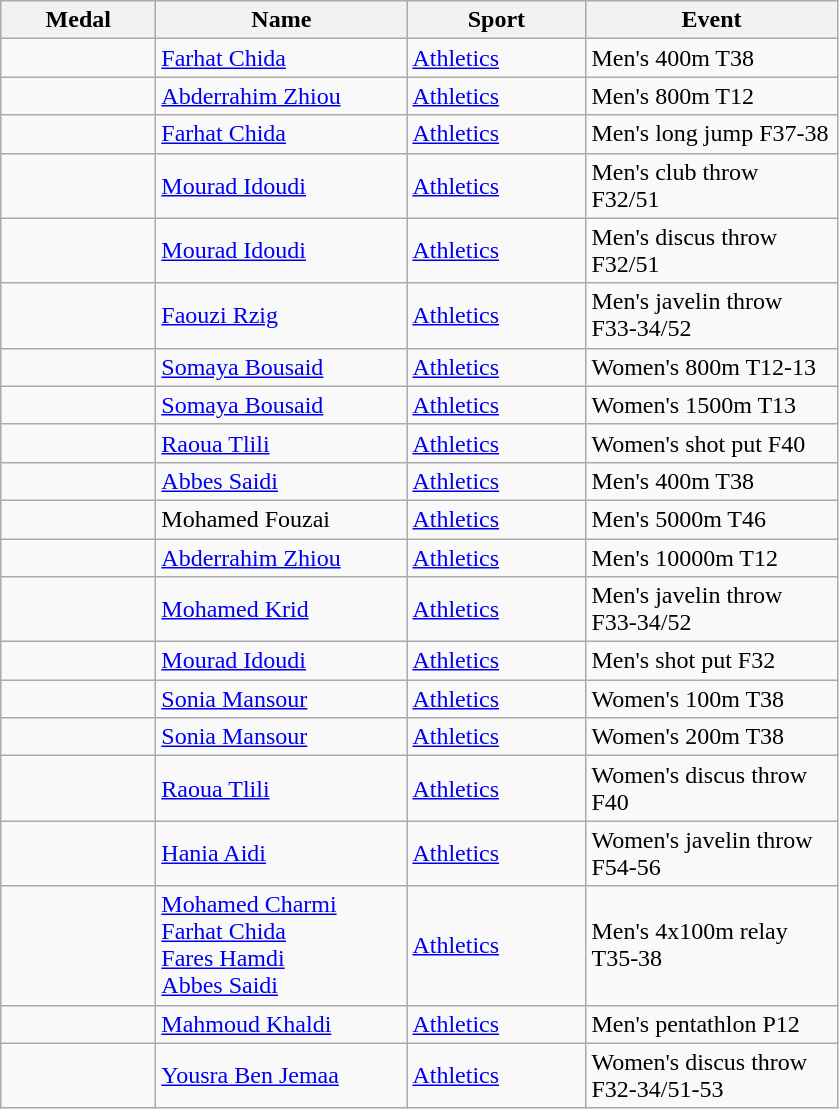<table class="wikitable">
<tr>
<th style="width:6em">Medal</th>
<th style="width:10em">Name</th>
<th style="width:7em">Sport</th>
<th style="width:10em">Event</th>
</tr>
<tr>
<td></td>
<td><a href='#'>Farhat Chida</a></td>
<td><a href='#'>Athletics</a></td>
<td>Men's 400m T38</td>
</tr>
<tr>
<td></td>
<td><a href='#'>Abderrahim Zhiou</a></td>
<td><a href='#'>Athletics</a></td>
<td>Men's 800m T12</td>
</tr>
<tr>
<td></td>
<td><a href='#'>Farhat Chida</a></td>
<td><a href='#'>Athletics</a></td>
<td>Men's long jump F37-38</td>
</tr>
<tr>
<td></td>
<td><a href='#'>Mourad Idoudi</a></td>
<td><a href='#'>Athletics</a></td>
<td>Men's club throw F32/51</td>
</tr>
<tr>
<td></td>
<td><a href='#'>Mourad Idoudi</a></td>
<td><a href='#'>Athletics</a></td>
<td>Men's discus throw F32/51</td>
</tr>
<tr>
<td></td>
<td><a href='#'>Faouzi Rzig</a></td>
<td><a href='#'>Athletics</a></td>
<td>Men's javelin throw F33-34/52</td>
</tr>
<tr>
<td></td>
<td><a href='#'>Somaya Bousaid</a></td>
<td><a href='#'>Athletics</a></td>
<td>Women's 800m T12-13</td>
</tr>
<tr>
<td></td>
<td><a href='#'>Somaya Bousaid</a></td>
<td><a href='#'>Athletics</a></td>
<td>Women's 1500m T13</td>
</tr>
<tr>
<td></td>
<td><a href='#'>Raoua Tlili</a></td>
<td><a href='#'>Athletics</a></td>
<td>Women's shot put F40</td>
</tr>
<tr>
<td></td>
<td><a href='#'>Abbes Saidi</a></td>
<td><a href='#'>Athletics</a></td>
<td>Men's 400m T38</td>
</tr>
<tr>
<td></td>
<td>Mohamed Fouzai</td>
<td><a href='#'>Athletics</a></td>
<td>Men's 5000m T46</td>
</tr>
<tr>
<td></td>
<td><a href='#'>Abderrahim Zhiou</a></td>
<td><a href='#'>Athletics</a></td>
<td>Men's 10000m T12</td>
</tr>
<tr>
<td></td>
<td><a href='#'>Mohamed Krid</a></td>
<td><a href='#'>Athletics</a></td>
<td>Men's javelin throw F33-34/52</td>
</tr>
<tr>
<td></td>
<td><a href='#'>Mourad Idoudi</a></td>
<td><a href='#'>Athletics</a></td>
<td>Men's shot put F32</td>
</tr>
<tr>
<td></td>
<td><a href='#'>Sonia Mansour</a></td>
<td><a href='#'>Athletics</a></td>
<td>Women's 100m T38</td>
</tr>
<tr>
<td></td>
<td><a href='#'>Sonia Mansour</a></td>
<td><a href='#'>Athletics</a></td>
<td>Women's 200m T38</td>
</tr>
<tr>
<td></td>
<td><a href='#'>Raoua Tlili</a></td>
<td><a href='#'>Athletics</a></td>
<td>Women's discus throw F40</td>
</tr>
<tr>
<td></td>
<td><a href='#'>Hania Aidi</a></td>
<td><a href='#'>Athletics</a></td>
<td>Women's javelin throw F54-56</td>
</tr>
<tr>
<td></td>
<td><a href='#'>Mohamed Charmi</a><br> <a href='#'>Farhat Chida</a><br> <a href='#'>Fares Hamdi</a><br> <a href='#'>Abbes Saidi</a></td>
<td><a href='#'>Athletics</a></td>
<td>Men's 4x100m relay T35-38</td>
</tr>
<tr>
<td></td>
<td><a href='#'>Mahmoud Khaldi</a></td>
<td><a href='#'>Athletics</a></td>
<td>Men's pentathlon P12</td>
</tr>
<tr>
<td></td>
<td><a href='#'>Yousra Ben Jemaa</a></td>
<td><a href='#'>Athletics</a></td>
<td>Women's discus throw F32-34/51-53</td>
</tr>
</table>
